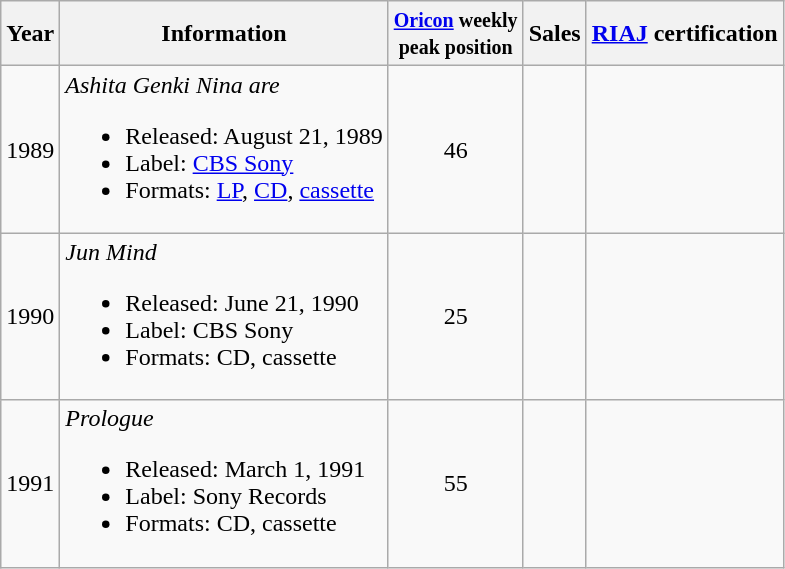<table class="wikitable">
<tr>
<th>Year</th>
<th>Information</th>
<th><small><a href='#'>Oricon</a> weekly<br>peak position</small></th>
<th>Sales<br></th>
<th><a href='#'>RIAJ</a> certification</th>
</tr>
<tr>
<td>1989</td>
<td><em>Ashita Genki Nina are</em><br><ul><li>Released: August 21, 1989</li><li>Label: <a href='#'>CBS Sony</a></li><li>Formats: <a href='#'>LP</a>, <a href='#'>CD</a>, <a href='#'>cassette</a></li></ul></td>
<td style="text-align:center;">46</td>
<td align="left"></td>
<td align="left"></td>
</tr>
<tr>
<td>1990</td>
<td><em>Jun Mind</em><br><ul><li>Released: June 21, 1990</li><li>Label: CBS Sony</li><li>Formats: CD, cassette</li></ul></td>
<td style="text-align:center;">25</td>
<td align="left"></td>
<td align="left"></td>
</tr>
<tr>
<td>1991</td>
<td><em>Prologue</em><br><ul><li>Released: March 1, 1991</li><li>Label: Sony Records</li><li>Formats: CD, cassette</li></ul></td>
<td style="text-align:center;">55</td>
<td align="left"></td>
<td align="left"></td>
</tr>
</table>
